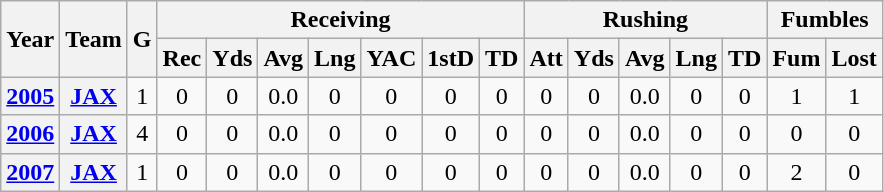<table class="wikitable" style="text-align:center">
<tr>
<th rowspan="2">Year</th>
<th rowspan="2">Team</th>
<th rowspan="2">G</th>
<th colspan="7">Receiving</th>
<th colspan="5">Rushing</th>
<th colspan="2">Fumbles</th>
</tr>
<tr>
<th>Rec</th>
<th>Yds</th>
<th>Avg</th>
<th>Lng</th>
<th>YAC</th>
<th>1stD</th>
<th>TD</th>
<th>Att</th>
<th>Yds</th>
<th>Avg</th>
<th>Lng</th>
<th>TD</th>
<th>Fum</th>
<th>Lost</th>
</tr>
<tr>
<th><a href='#'>2005</a></th>
<th><a href='#'>JAX</a></th>
<td>1</td>
<td>0</td>
<td>0</td>
<td>0.0</td>
<td>0</td>
<td>0</td>
<td>0</td>
<td>0</td>
<td>0</td>
<td>0</td>
<td>0.0</td>
<td>0</td>
<td>0</td>
<td>1</td>
<td>1</td>
</tr>
<tr>
<th><a href='#'>2006</a></th>
<th><a href='#'>JAX</a></th>
<td>4</td>
<td>0</td>
<td>0</td>
<td>0.0</td>
<td>0</td>
<td>0</td>
<td>0</td>
<td>0</td>
<td>0</td>
<td>0</td>
<td>0.0</td>
<td>0</td>
<td>0</td>
<td>0</td>
<td>0</td>
</tr>
<tr>
<th><a href='#'>2007</a></th>
<th><a href='#'>JAX</a></th>
<td>1</td>
<td>0</td>
<td>0</td>
<td>0.0</td>
<td>0</td>
<td>0</td>
<td>0</td>
<td>0</td>
<td>0</td>
<td>0</td>
<td>0.0</td>
<td>0</td>
<td>0</td>
<td>2</td>
<td>0</td>
</tr>
</table>
